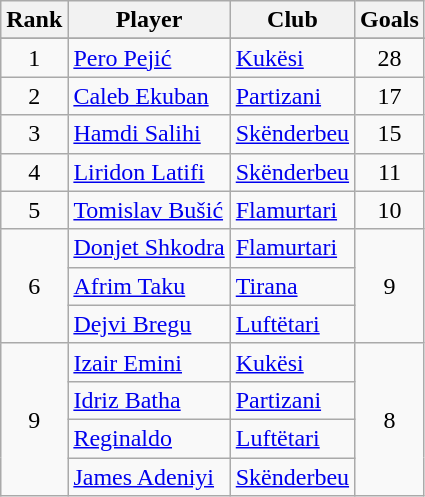<table class="wikitable" style="text-align:center">
<tr>
<th>Rank</th>
<th>Player</th>
<th>Club</th>
<th>Goals</th>
</tr>
<tr>
</tr>
<tr>
<td>1</td>
<td align="left"> <a href='#'>Pero Pejić</a></td>
<td align="left"><a href='#'>Kukësi</a></td>
<td>28</td>
</tr>
<tr>
<td>2</td>
<td align="left"> <a href='#'>Caleb Ekuban</a></td>
<td align="left"><a href='#'>Partizani</a></td>
<td>17</td>
</tr>
<tr>
<td>3</td>
<td align="left"> <a href='#'>Hamdi Salihi</a></td>
<td align="left"><a href='#'>Skënderbeu</a></td>
<td>15</td>
</tr>
<tr>
<td>4</td>
<td align="left"> <a href='#'>Liridon Latifi</a></td>
<td align="left"><a href='#'>Skënderbeu</a></td>
<td>11</td>
</tr>
<tr>
<td>5</td>
<td align="left"> <a href='#'>Tomislav Bušić</a></td>
<td align="left"><a href='#'>Flamurtari</a></td>
<td>10</td>
</tr>
<tr>
<td rowspan="3">6</td>
<td align="left"> <a href='#'>Donjet Shkodra</a></td>
<td align="left"><a href='#'>Flamurtari</a></td>
<td rowspan="3">9</td>
</tr>
<tr>
<td align="left"> <a href='#'>Afrim Taku</a></td>
<td align="left"><a href='#'>Tirana</a></td>
</tr>
<tr>
<td align="left"> <a href='#'>Dejvi Bregu</a></td>
<td align="left"><a href='#'>Luftëtari</a></td>
</tr>
<tr>
<td rowspan="4">9</td>
<td align="left"> <a href='#'>Izair Emini</a></td>
<td align="left"><a href='#'>Kukësi</a></td>
<td rowspan="4">8</td>
</tr>
<tr>
<td align="left"> <a href='#'>Idriz Batha</a></td>
<td align="left"><a href='#'>Partizani</a></td>
</tr>
<tr>
<td align="left"> <a href='#'>Reginaldo</a></td>
<td align="left"><a href='#'>Luftëtari</a></td>
</tr>
<tr>
<td align="left"> <a href='#'>James Adeniyi</a></td>
<td align="left"><a href='#'>Skënderbeu</a></td>
</tr>
</table>
